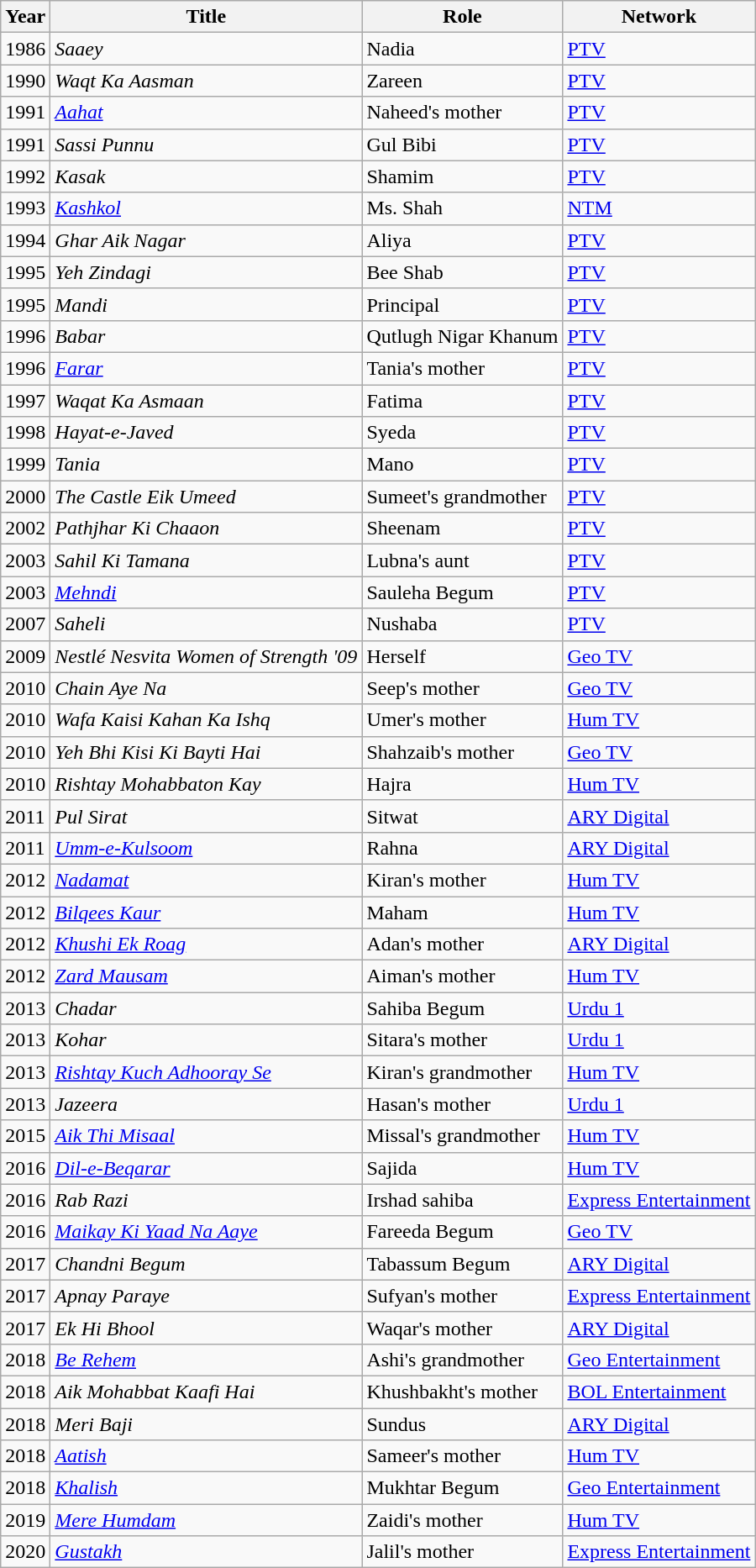<table class="wikitable sortable plainrowheaders">
<tr style="text-align:center;">
<th scope="col">Year</th>
<th scope="col">Title</th>
<th scope="col">Role</th>
<th scope="col">Network</th>
</tr>
<tr>
<td>1986</td>
<td><em>Saaey</em></td>
<td>Nadia</td>
<td><a href='#'>PTV</a></td>
</tr>
<tr>
<td>1990</td>
<td><em>Waqt Ka Aasman</em></td>
<td>Zareen</td>
<td><a href='#'>PTV</a></td>
</tr>
<tr>
<td>1991</td>
<td><em><a href='#'>Aahat</a></em></td>
<td>Naheed's mother</td>
<td><a href='#'>PTV</a></td>
</tr>
<tr>
<td>1991</td>
<td><em>Sassi Punnu</em></td>
<td>Gul Bibi</td>
<td><a href='#'>PTV</a></td>
</tr>
<tr>
<td>1992</td>
<td><em>Kasak</em></td>
<td>Shamim</td>
<td><a href='#'>PTV</a></td>
</tr>
<tr>
<td>1993</td>
<td><em><a href='#'>Kashkol</a></em></td>
<td>Ms. Shah</td>
<td><a href='#'>NTM</a></td>
</tr>
<tr>
<td>1994</td>
<td><em>Ghar Aik Nagar</em></td>
<td>Aliya</td>
<td><a href='#'>PTV</a></td>
</tr>
<tr>
<td>1995</td>
<td><em>Yeh Zindagi</em></td>
<td>Bee Shab</td>
<td><a href='#'>PTV</a></td>
</tr>
<tr>
<td>1995</td>
<td><em>Mandi</em></td>
<td>Principal</td>
<td><a href='#'>PTV</a></td>
</tr>
<tr>
<td>1996</td>
<td><em>Babar</em></td>
<td>Qutlugh Nigar Khanum</td>
<td><a href='#'>PTV</a></td>
</tr>
<tr>
<td>1996</td>
<td><em><a href='#'>Farar</a></em></td>
<td>Tania's mother</td>
<td><a href='#'>PTV</a></td>
</tr>
<tr>
<td>1997</td>
<td><em>Waqat Ka Asmaan</em></td>
<td>Fatima</td>
<td><a href='#'>PTV</a></td>
</tr>
<tr>
<td>1998</td>
<td><em>Hayat-e-Javed</em></td>
<td>Syeda</td>
<td><a href='#'>PTV</a></td>
</tr>
<tr>
<td>1999</td>
<td><em>Tania</em></td>
<td>Mano</td>
<td><a href='#'>PTV</a></td>
</tr>
<tr>
<td>2000</td>
<td><em>The Castle Eik Umeed</em></td>
<td>Sumeet's grandmother</td>
<td><a href='#'>PTV</a></td>
</tr>
<tr>
<td>2002</td>
<td><em>Pathjhar Ki Chaaon</em></td>
<td>Sheenam</td>
<td><a href='#'>PTV</a></td>
</tr>
<tr>
<td>2003</td>
<td><em>Sahil Ki Tamana</em></td>
<td>Lubna's aunt</td>
<td><a href='#'>PTV</a></td>
</tr>
<tr>
<td>2003</td>
<td><em><a href='#'>Mehndi</a></em></td>
<td>Sauleha Begum</td>
<td><a href='#'>PTV</a></td>
</tr>
<tr>
<td>2007</td>
<td><em>Saheli</em></td>
<td>Nushaba</td>
<td><a href='#'>PTV</a></td>
</tr>
<tr>
<td>2009</td>
<td><em>Nestlé Nesvita Women of Strength '09</em></td>
<td>Herself</td>
<td><a href='#'>Geo TV</a></td>
</tr>
<tr>
<td>2010</td>
<td><em>Chain Aye Na</em></td>
<td>Seep's mother</td>
<td><a href='#'>Geo TV</a></td>
</tr>
<tr>
<td>2010</td>
<td><em>Wafa Kaisi Kahan Ka Ishq</em></td>
<td>Umer's mother</td>
<td><a href='#'>Hum TV</a></td>
</tr>
<tr>
<td>2010</td>
<td><em>Yeh Bhi Kisi Ki Bayti Hai</em></td>
<td>Shahzaib's mother</td>
<td><a href='#'>Geo TV</a></td>
</tr>
<tr>
<td>2010</td>
<td><em>Rishtay Mohabbaton Kay</em></td>
<td>Hajra</td>
<td><a href='#'>Hum TV</a></td>
</tr>
<tr>
<td>2011</td>
<td><em>Pul Sirat</em></td>
<td>Sitwat</td>
<td><a href='#'>ARY Digital</a></td>
</tr>
<tr>
<td>2011</td>
<td><em><a href='#'>Umm-e-Kulsoom</a></em></td>
<td>Rahna</td>
<td><a href='#'>ARY Digital</a></td>
</tr>
<tr>
<td>2012</td>
<td><em><a href='#'>Nadamat</a></em></td>
<td>Kiran's mother</td>
<td><a href='#'>Hum TV</a></td>
</tr>
<tr>
<td>2012</td>
<td><em><a href='#'>Bilqees Kaur</a></em></td>
<td>Maham</td>
<td><a href='#'>Hum TV</a></td>
</tr>
<tr>
<td>2012</td>
<td><em><a href='#'>Khushi Ek Roag</a></em></td>
<td>Adan's mother</td>
<td><a href='#'>ARY Digital</a></td>
</tr>
<tr>
<td>2012</td>
<td><em><a href='#'>Zard Mausam</a></em></td>
<td>Aiman's mother</td>
<td><a href='#'>Hum TV</a></td>
</tr>
<tr>
<td>2013</td>
<td><em>Chadar</em></td>
<td>Sahiba Begum</td>
<td><a href='#'>Urdu 1</a></td>
</tr>
<tr>
<td>2013</td>
<td><em>Kohar</em></td>
<td>Sitara's mother</td>
<td><a href='#'>Urdu 1</a></td>
</tr>
<tr>
<td>2013</td>
<td><em><a href='#'>Rishtay Kuch Adhooray Se</a></em></td>
<td>Kiran's grandmother</td>
<td><a href='#'>Hum TV</a></td>
</tr>
<tr>
<td>2013</td>
<td><em>Jazeera</em></td>
<td>Hasan's mother</td>
<td><a href='#'>Urdu 1</a></td>
</tr>
<tr>
<td>2015</td>
<td><em><a href='#'>Aik Thi Misaal</a></em></td>
<td>Missal's grandmother</td>
<td><a href='#'>Hum TV</a></td>
</tr>
<tr>
<td>2016</td>
<td><em><a href='#'>Dil-e-Beqarar</a></em></td>
<td>Sajida</td>
<td><a href='#'>Hum TV</a></td>
</tr>
<tr>
<td>2016</td>
<td><em>Rab Razi</em></td>
<td>Irshad sahiba</td>
<td><a href='#'>Express Entertainment</a></td>
</tr>
<tr>
<td>2016</td>
<td><em><a href='#'>Maikay Ki Yaad Na Aaye</a></em></td>
<td>Fareeda Begum</td>
<td><a href='#'>Geo TV</a></td>
</tr>
<tr>
<td>2017</td>
<td><em>Chandni Begum</em></td>
<td>Tabassum Begum</td>
<td><a href='#'>ARY Digital</a></td>
</tr>
<tr>
<td>2017</td>
<td><em>Apnay Paraye</em></td>
<td>Sufyan's mother</td>
<td><a href='#'>Express Entertainment</a></td>
</tr>
<tr>
<td>2017</td>
<td><em>Ek Hi Bhool</em></td>
<td>Waqar's mother</td>
<td><a href='#'>ARY Digital</a></td>
</tr>
<tr>
<td>2018</td>
<td><em><a href='#'>Be Rehem</a></em></td>
<td>Ashi's grandmother</td>
<td><a href='#'>Geo Entertainment</a></td>
</tr>
<tr>
<td>2018</td>
<td><em>Aik Mohabbat Kaafi Hai</em></td>
<td>Khushbakht's mother</td>
<td><a href='#'>BOL Entertainment</a></td>
</tr>
<tr>
<td>2018</td>
<td><em>Meri Baji</em></td>
<td>Sundus</td>
<td><a href='#'>ARY Digital</a></td>
</tr>
<tr>
<td>2018</td>
<td><em><a href='#'>Aatish</a></em></td>
<td>Sameer's mother</td>
<td><a href='#'>Hum TV</a></td>
</tr>
<tr>
<td>2018</td>
<td><em><a href='#'>Khalish</a></em></td>
<td>Mukhtar Begum</td>
<td><a href='#'>Geo Entertainment</a></td>
</tr>
<tr>
<td>2019</td>
<td><em><a href='#'>Mere Humdam</a></em></td>
<td>Zaidi's mother</td>
<td><a href='#'>Hum TV</a></td>
</tr>
<tr>
<td>2020</td>
<td><em><a href='#'>Gustakh</a></em></td>
<td>Jalil's mother</td>
<td><a href='#'>Express Entertainment</a></td>
</tr>
</table>
